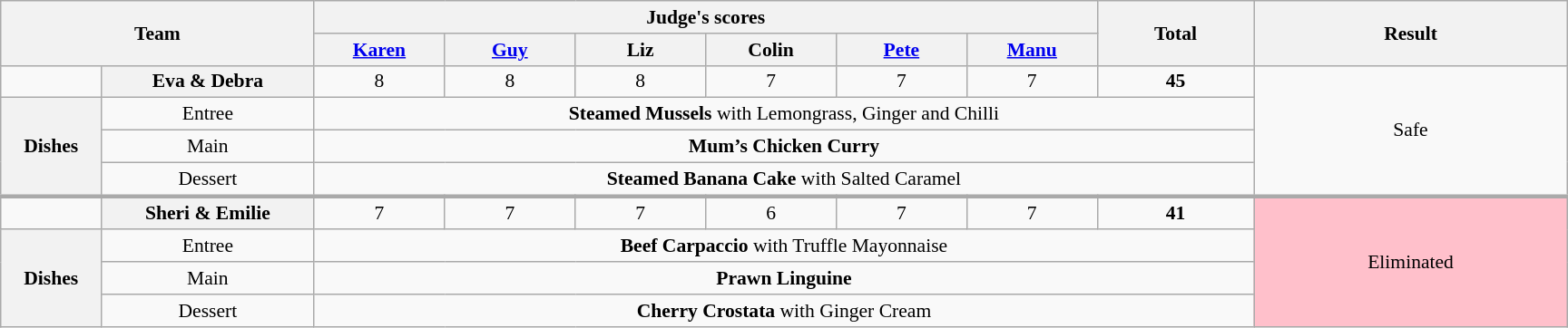<table class="wikitable plainrowheaders" style="margin:1em auto; text-align:center; font-size:90%; width:80em;">
<tr>
<th rowspan="2" style="width:20%;" colspan="2">Team</th>
<th colspan="6" style="width:50%;">Judge's scores</th>
<th rowspan="2" style="width:10%;">Total<br></th>
<th rowspan="2" style="width:20%;">Result</th>
</tr>
<tr>
<th style="width:50px;"><a href='#'>Karen</a></th>
<th style="width:50px;"><a href='#'>Guy</a></th>
<th style="width:50px;">Liz</th>
<th style="width:50px;">Colin</th>
<th style="width:50px;"><a href='#'>Pete</a></th>
<th style="width:50px;"><a href='#'>Manu</a></th>
</tr>
<tr>
<td></td>
<th>Eva & Debra</th>
<td>8</td>
<td>8</td>
<td>8</td>
<td>7</td>
<td>7</td>
<td>7</td>
<td><strong>45</strong></td>
<td rowspan="4">Safe</td>
</tr>
<tr>
<th rowspan="3">Dishes</th>
<td>Entree</td>
<td colspan="7"><strong>Steamed Mussels</strong> with Lemongrass, Ginger and Chilli</td>
</tr>
<tr>
<td>Main</td>
<td colspan="7"><strong>Mum’s Chicken Curry</strong></td>
</tr>
<tr>
<td>Dessert</td>
<td colspan="7"><strong>Steamed Banana Cake</strong> with Salted Caramel</td>
</tr>
<tr style="border-top:3px solid #aaa;">
<td></td>
<th>Sheri & Emilie</th>
<td>7</td>
<td>7</td>
<td>7</td>
<td>6</td>
<td>7</td>
<td>7</td>
<td><strong>41</strong></td>
<td rowspan="4" bgcolor="pink">Eliminated</td>
</tr>
<tr>
<th rowspan="3">Dishes</th>
<td>Entree</td>
<td colspan="7"><strong>Beef Carpaccio</strong> with Truffle Mayonnaise</td>
</tr>
<tr>
<td>Main</td>
<td colspan="7"><strong>Prawn Linguine</strong></td>
</tr>
<tr>
<td>Dessert</td>
<td colspan="7"><strong>Cherry Crostata</strong> with Ginger Cream</td>
</tr>
</table>
